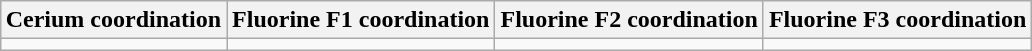<table class="wikitable" style="margin:1em auto; text-align:center;">
<tr>
<th>Cerium coordination</th>
<th>Fluorine F1 coordination</th>
<th>Fluorine F2 coordination</th>
<th>Fluorine F3 coordination</th>
</tr>
<tr>
<td></td>
<td></td>
<td></td>
<td></td>
</tr>
</table>
